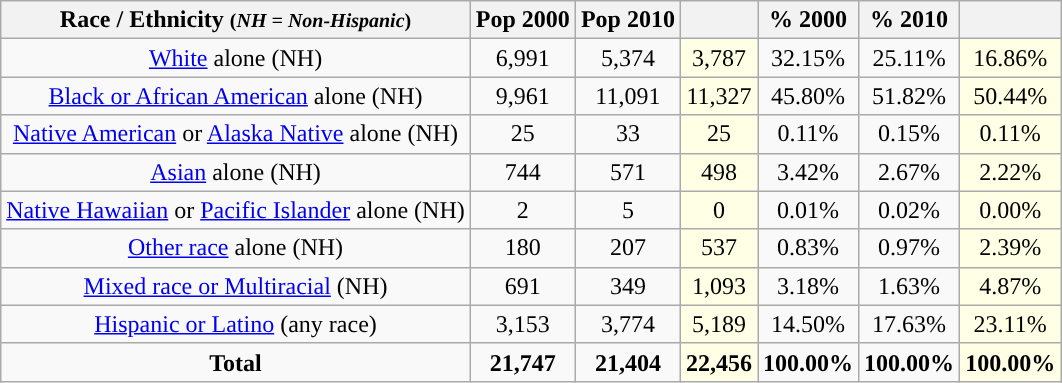<table class="wikitable" style="text-align:center;">
<tr>
<th>Race / Ethnicity <small>(<em>NH = Non-Hispanic</em>)</small></th>
<th>Pop 2000</th>
<th>Pop 2010</th>
<th></th>
<th>% 2000</th>
<th>% 2010</th>
<th></th>
</tr>
<tr>
<td><a href='#'>White</a> alone (NH)</td>
<td>6,991</td>
<td>5,374</td>
<td style='background: #ffffe6;'>3,787</td>
<td>32.15%</td>
<td>25.11%</td>
<td style='background: #ffffe6;'>16.86%</td>
</tr>
<tr>
<td><a href='#'>Black or African American</a> alone (NH)</td>
<td>9,961</td>
<td>11,091</td>
<td style='background: #ffffe6;'>11,327</td>
<td>45.80%</td>
<td>51.82%</td>
<td style='background: #ffffe6;'>50.44%</td>
</tr>
<tr>
<td><a href='#'>Native American</a> or <a href='#'>Alaska Native</a> alone (NH)</td>
<td>25</td>
<td>33</td>
<td style='background: #ffffe6;'>25</td>
<td>0.11%</td>
<td>0.15%</td>
<td style='background: #ffffe6;'>0.11%</td>
</tr>
<tr>
<td><a href='#'>Asian</a> alone (NH)</td>
<td>744</td>
<td>571</td>
<td style='background: #ffffe6;'>498</td>
<td>3.42%</td>
<td>2.67%</td>
<td style='background: #ffffe6;'>2.22%</td>
</tr>
<tr>
<td><a href='#'>Native Hawaiian</a> or <a href='#'>Pacific Islander</a> alone (NH)</td>
<td>2</td>
<td>5</td>
<td style='background: #ffffe6;'>0</td>
<td>0.01%</td>
<td>0.02%</td>
<td style='background: #ffffe6;'>0.00%</td>
</tr>
<tr>
<td><a href='#'>Other race</a> alone (NH)</td>
<td>180</td>
<td>207</td>
<td style='background: #ffffe6;'>537</td>
<td>0.83%</td>
<td>0.97%</td>
<td style='background: #ffffe6;'>2.39%</td>
</tr>
<tr>
<td><a href='#'>Mixed race or Multiracial</a> (NH)</td>
<td>691</td>
<td>349</td>
<td style='background: #ffffe6;'>1,093</td>
<td>3.18%</td>
<td>1.63%</td>
<td style='background: #ffffe6;'>4.87%</td>
</tr>
<tr>
<td><a href='#'>Hispanic or Latino</a> (any race)</td>
<td>3,153</td>
<td>3,774</td>
<td style='background: #ffffe6;'>5,189</td>
<td>14.50%</td>
<td>17.63%</td>
<td style='background: #ffffe6;'>23.11%</td>
</tr>
<tr>
<td><strong>Total</strong></td>
<td><strong>21,747</strong></td>
<td><strong>21,404</strong></td>
<td style='background: #ffffe6;'><strong>22,456</strong></td>
<td><strong>100.00%</strong></td>
<td><strong>100.00%</strong></td>
<td style='background: #ffffe6;'><strong>100.00%</strong></td>
</tr>
</table>
